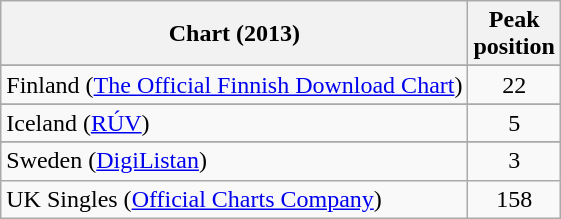<table class="wikitable sortable">
<tr>
<th>Chart (2013)</th>
<th>Peak<br>position</th>
</tr>
<tr>
</tr>
<tr>
</tr>
<tr>
</tr>
<tr>
<td>Finland (<a href='#'>The Official Finnish Download Chart</a>)</td>
<td style="text-align:center;">22</td>
</tr>
<tr>
</tr>
<tr>
<td>Iceland (<a href='#'>RÚV</a>)</td>
<td style="text-align:center;">5</td>
</tr>
<tr>
</tr>
<tr>
</tr>
<tr>
</tr>
<tr>
<td scope="row">Sweden (<a href='#'>DigiListan</a>)</td>
<td style="text-align:center;">3</td>
</tr>
<tr>
<td align="left">UK Singles (<a href='#'>Official Charts Company</a>)</td>
<td style="text-align:center;">158</td>
</tr>
</table>
